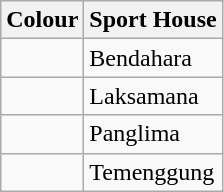<table class="wikitable">
<tr>
<th>Colour</th>
<th>Sport House</th>
</tr>
<tr>
<td></td>
<td>Bendahara</td>
</tr>
<tr>
<td></td>
<td>Laksamana</td>
</tr>
<tr>
<td></td>
<td>Panglima</td>
</tr>
<tr>
<td></td>
<td>Temenggung</td>
</tr>
</table>
